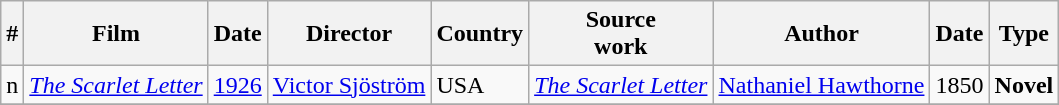<table class="wikitable">
<tr>
<th>#</th>
<th>Film</th>
<th>Date</th>
<th>Director</th>
<th>Country</th>
<th>Source<br>work</th>
<th>Author</th>
<th>Date</th>
<th>Type</th>
</tr>
<tr>
<td>n</td>
<td><em><a href='#'>The Scarlet Letter</a></em></td>
<td><a href='#'>1926</a></td>
<td><a href='#'>Victor Sjöström</a></td>
<td>USA</td>
<td><em><a href='#'>The Scarlet Letter</a></em></td>
<td><a href='#'>Nathaniel Hawthorne</a></td>
<td>1850</td>
<td><strong>Novel</strong></td>
</tr>
<tr>
</tr>
</table>
